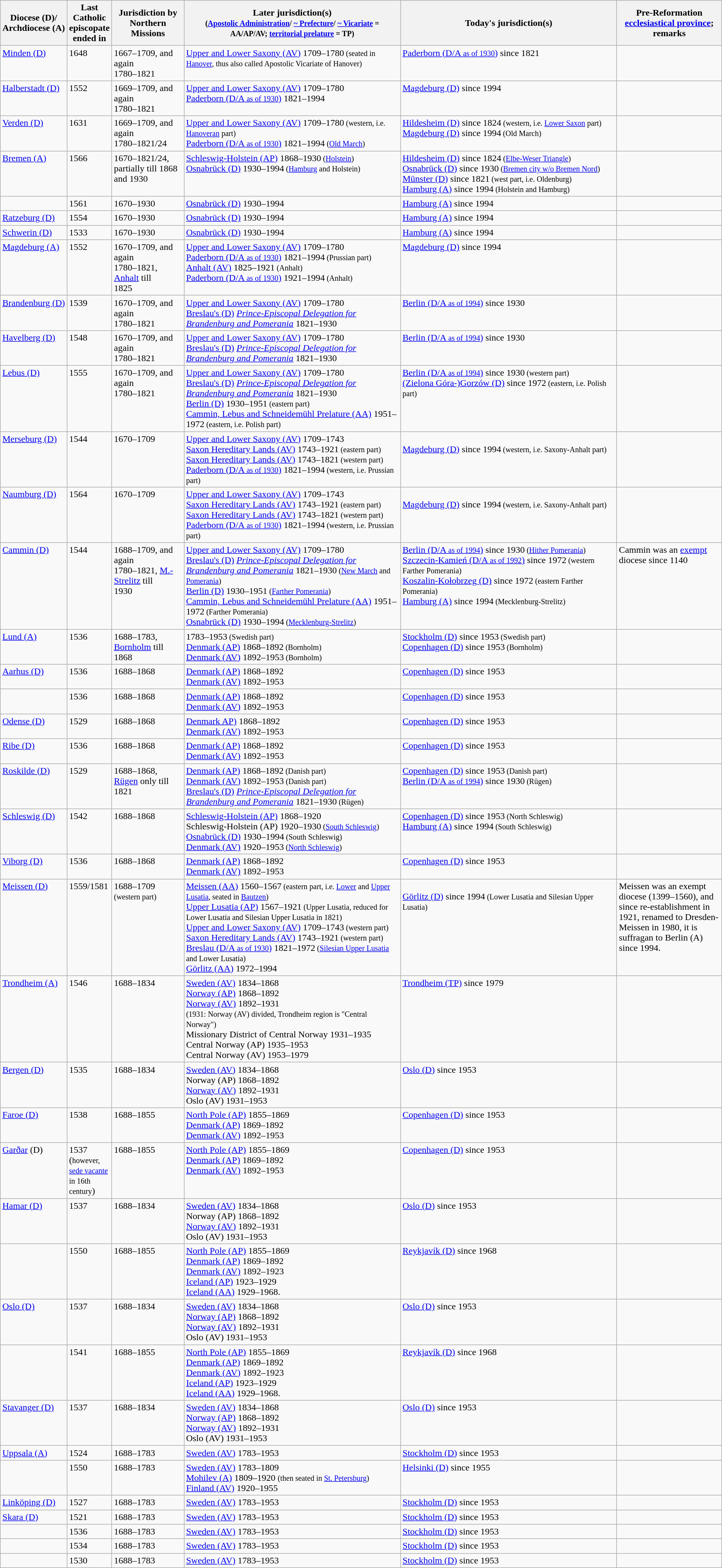<table class="sortable wikitable" width="100%">
<tr class="hintergrundfarbe5">
<th width = "6%">Diocese (D)/ Archdiocese (A)</th>
<th width = "2%">Last Catholic episcopate ended in</th>
<th width = "10%">Jurisdiction by Northern Missions</th>
<th width = "30%">Later jurisdiction(s)<br><small>(<a href='#'>Apostolic Administration</a>/ <a href='#'>~ Prefecture</a>/ <a href='#'>~ Vicariate</a> = AA/AP/AV; <a href='#'>territorial prelature</a> = TP)</small></th>
<th width = "30%">Today's jurisdiction(s)</th>
<th width = "15">Pre-Reformation <a href='#'>ecclesiastical province</a>; remarks</th>
</tr>
<tr valign=top>
<td><a href='#'>Minden (D)</a></td>
<td>1648</td>
<td>1667–1709, and again <br>1780–1821</td>
<td><a href='#'>Upper and Lower Saxony (AV)</a> 1709–1780<small> (seated in <a href='#'>Hanover</a>, thus also called Apostolic Vicariate of Hanover)</small></td>
<td><a href='#'>Paderborn (D/A<small> as of 1930</small>)</a> since 1821</td>
<td></td>
</tr>
<tr valign=top>
<td><a href='#'>Halberstadt (D)</a></td>
<td>1552</td>
<td>1669–1709, and again <br>1780–1821</td>
<td><a href='#'>Upper and Lower Saxony (AV)</a> 1709–1780<br><a href='#'>Paderborn (D/A<small> as of 1930</small>)</a> 1821–1994</td>
<td><a href='#'>Magdeburg (D)</a> since 1994</td>
<td></td>
</tr>
<tr valign=top>
<td><a href='#'>Verden (D)</a></td>
<td>1631</td>
<td>1669–1709, and again <br>1780–1821/24</td>
<td><a href='#'>Upper and Lower Saxony (AV)</a> 1709–1780<small> (western, i.e. <a href='#'>Hanoveran</a> part)</small><br><a href='#'>Paderborn (D/A<small> as of 1930</small>)</a> 1821–1994<small> (<a href='#'>Old March</a>)</small></td>
<td><a href='#'>Hildesheim (D)</a> since 1824<small> (western, i.e. <a href='#'>Lower Saxon</a> part)</small><br><a href='#'>Magdeburg (D)</a> since 1994<small> (Old March)</small></td>
<td></td>
</tr>
<tr valign=top>
<td><a href='#'>Bremen (A)</a></td>
<td>1566</td>
<td>1670–1821/24, partially till 1868 and 1930</td>
<td><a href='#'>Schleswig-Holstein (AP)</a> 1868–1930<small> (<a href='#'>Holstein</a>)</small><br><a href='#'>Osnabrück (D)</a> 1930–1994<small> (<a href='#'>Hamburg</a> and Holstein)</small></td>
<td><a href='#'>Hildesheim (D)</a> since 1824<small> (<a href='#'>Elbe-Weser Triangle</a>)</small><br><a href='#'>Osnabrück (D)</a> since 1930<small> (<a href='#'>Bremen city w/o Bremen Nord</a>)</small><br><a href='#'>Münster (D)</a> since 1821<small> (west part, i.e. Oldenburg)</small><br><a href='#'>Hamburg (A)</a> since 1994<small> (Holstein and Hamburg)</small></td>
<td></td>
</tr>
<tr valign=top>
<td></td>
<td>1561</td>
<td>1670–1930</td>
<td><a href='#'>Osnabrück (D)</a> 1930–1994</td>
<td><a href='#'>Hamburg (A)</a> since 1994</td>
<td></td>
</tr>
<tr valign=top>
<td><a href='#'>Ratzeburg (D)</a></td>
<td>1554</td>
<td>1670–1930</td>
<td><a href='#'>Osnabrück (D)</a> 1930–1994</td>
<td><a href='#'>Hamburg (A)</a> since 1994</td>
<td></td>
</tr>
<tr valign=top>
<td><a href='#'>Schwerin (D)</a></td>
<td>1533</td>
<td>1670–1930</td>
<td><a href='#'>Osnabrück (D)</a> 1930–1994</td>
<td><a href='#'>Hamburg (A)</a> since 1994</td>
<td></td>
</tr>
<tr valign=top>
<td><a href='#'>Magdeburg (A)</a></td>
<td>1552</td>
<td>1670–1709, and again <br>1780–1821, <a href='#'>Anhalt</a> till <br>1825</td>
<td><a href='#'>Upper and Lower Saxony (AV)</a> 1709–1780<br><a href='#'>Paderborn (D/A<small> as of 1930</small>)</a> 1821–1994<small> (Prussian part)</small><br><a href='#'>Anhalt (AV)</a> 1825–1921<small> (Anhalt) </small><br><a href='#'>Paderborn (D/A<small> as of 1930</small>)</a> 1921–1994<small> (Anhalt)</small></td>
<td><a href='#'>Magdeburg (D)</a> since 1994</td>
<td></td>
</tr>
<tr valign=top>
<td><a href='#'>Brandenburg (D)</a></td>
<td>1539</td>
<td>1670–1709, and again <br>1780–1821</td>
<td><a href='#'>Upper and Lower Saxony (AV)</a> 1709–1780<br><a href='#'>Breslau's (D)</a> <em><a href='#'>Prince-Episcopal Delegation for Brandenburg and Pomerania</a></em> 1821–1930</td>
<td><a href='#'>Berlin (D/A<small> as of 1994</small>)</a> since 1930</td>
<td></td>
</tr>
<tr valign=top>
<td><a href='#'>Havelberg (D)</a></td>
<td>1548</td>
<td>1670–1709, and again <br>1780–1821</td>
<td><a href='#'>Upper and Lower Saxony (AV)</a> 1709–1780<br><a href='#'>Breslau's (D)</a> <em><a href='#'>Prince-Episcopal Delegation for Brandenburg and Pomerania</a></em> 1821–1930</td>
<td><a href='#'>Berlin (D/A<small> as of 1994</small>)</a> since 1930</td>
<td></td>
</tr>
<tr valign=top>
<td><a href='#'>Lebus (D)</a></td>
<td>1555</td>
<td>1670–1709, and again <br>1780–1821</td>
<td><a href='#'>Upper and Lower Saxony (AV)</a> 1709–1780<br><a href='#'>Breslau's (D)</a> <em><a href='#'>Prince-Episcopal Delegation for Brandenburg and Pomerania</a></em> 1821–1930<br><a href='#'>Berlin (D)</a> 1930–1951<small> (eastern part)</small><br><a href='#'>Cammin, Lebus and Schneidemühl Prelature (AA)</a> 1951–1972<small> (eastern, i.e. Polish part)</small></td>
<td><a href='#'>Berlin (D/A<small> as of 1994</small>)</a> since 1930<small> (western part)</small><br><a href='#'>(Zielona Góra-)Gorzów (D)</a> since 1972<small> (eastern, i.e. Polish part)</small></td>
<td></td>
</tr>
<tr valign=top>
<td><a href='#'>Merseburg (D)</a></td>
<td>1544</td>
<td>1670–1709</td>
<td><a href='#'>Upper and Lower Saxony (AV)</a> 1709–1743<br><a href='#'>Saxon Hereditary Lands (AV)</a> 1743–1921<small> (eastern part)</small><br><a href='#'>Saxon Hereditary Lands (AV)</a> 1743–1821<small> (western part)</small><br><a href='#'>Paderborn (D/A<small> as of 1930</small>)</a> 1821–1994<small> (western, i.e. Prussian part)</small></td>
<td><br><a href='#'>Magdeburg (D)</a> since 1994<small> (western, i.e. Saxony-Anhalt part)</small></td>
<td></td>
</tr>
<tr valign=top>
<td><a href='#'>Naumburg (D)</a></td>
<td>1564</td>
<td>1670–1709</td>
<td><a href='#'>Upper and Lower Saxony (AV)</a> 1709–1743<br><a href='#'>Saxon Hereditary Lands (AV)</a> 1743–1921<small> (eastern part)</small><br><a href='#'>Saxon Hereditary Lands (AV)</a> 1743–1821<small> (western part)</small><br><a href='#'>Paderborn (D/A<small> as of 1930</small>)</a> 1821–1994<small> (western, i.e. Prussian part)</small></td>
<td><br><a href='#'>Magdeburg (D)</a> since 1994<small> (western, i.e. Saxony-Anhalt part)</small></td>
<td></td>
</tr>
<tr valign=top>
<td><a href='#'>Cammin (D)</a></td>
<td>1544</td>
<td>1688–1709, and again <br>1780–1821, <a href='#'>M.-Strelitz</a> till <br>1930</td>
<td><a href='#'>Upper and Lower Saxony (AV)</a> 1709–1780<br><a href='#'>Breslau's (D)</a> <em><a href='#'>Prince-Episcopal Delegation for Brandenburg and Pomerania</a></em> 1821–1930<small> (<a href='#'>New March</a> and <a href='#'>Pomerania</a>)</small><br><a href='#'>Berlin (D)</a> 1930–1951<small> (<a href='#'>Farther Pomerania</a>)</small><br><a href='#'>Cammin, Lebus and Schneidemühl Prelature (AA)</a> 1951–1972<small> (Farther Pomerania)</small><br><a href='#'>Osnabrück (D)</a> 1930–1994<small> (<a href='#'>Mecklenburg-Strelitz</a>)</small></td>
<td><a href='#'>Berlin (D/A<small> as of 1994</small>)</a> since 1930<small> (<a href='#'>Hither Pomerania</a>)</small><br><a href='#'>Szczecin-Kamień (D/A<small> as of 1992</small>)</a> since 1972<small> (western Farther Pomerania)</small><br><a href='#'>Koszalin-Kołobrzeg (D)</a> since 1972<small> (eastern Farther Pomerania)</small><br><a href='#'>Hamburg (A)</a> since 1994<small> (Mecklenburg-Strelitz)</small></td>
<td>Cammin was an <a href='#'>exempt</a> diocese since 1140</td>
</tr>
<tr valign=top>
<td><a href='#'>Lund (A)</a></td>
<td>1536</td>
<td>1688–1783, <a href='#'>Bornholm</a> till 1868</td>
<td> 1783–1953<small> (Swedish part)</small><br><a href='#'>Denmark (AP)</a> 1868–1892<small> (Bornholm)</small><br><a href='#'>Denmark (AV)</a> 1892–1953<small> (Bornholm)</small></td>
<td><a href='#'>Stockholm (D)</a> since 1953<small> (Swedish part)</small><br><a href='#'>Copenhagen (D)</a> since 1953<small> (Bornholm)</small></td>
<td></td>
</tr>
<tr valign=top>
<td><a href='#'>Aarhus (D)</a></td>
<td>1536</td>
<td>1688–1868</td>
<td><a href='#'>Denmark (AP)</a> 1868–1892<br><a href='#'>Denmark (AV)</a> 1892–1953</td>
<td><a href='#'>Copenhagen (D)</a> since 1953</td>
<td></td>
</tr>
<tr valign=top>
<td></td>
<td>1536</td>
<td>1688–1868</td>
<td><a href='#'>Denmark (AP)</a> 1868–1892<br><a href='#'>Denmark (AV)</a> 1892–1953</td>
<td><a href='#'>Copenhagen (D)</a> since 1953</td>
<td></td>
</tr>
<tr valign=top>
<td><a href='#'>Odense (D)</a></td>
<td>1529</td>
<td>1688–1868</td>
<td><a href='#'>Denmark AP)</a> 1868–1892<br><a href='#'>Denmark (AV)</a> 1892–1953</td>
<td><a href='#'>Copenhagen (D)</a> since 1953</td>
<td></td>
</tr>
<tr valign=top>
<td><a href='#'>Ribe (D)</a></td>
<td>1536</td>
<td>1688–1868</td>
<td><a href='#'>Denmark (AP)</a> 1868–1892<br><a href='#'>Denmark (AV)</a> 1892–1953</td>
<td><a href='#'>Copenhagen (D)</a> since 1953</td>
<td></td>
</tr>
<tr valign=top>
<td><a href='#'>Roskilde (D)</a></td>
<td>1529</td>
<td>1688–1868, <a href='#'>Rügen</a> only till 1821</td>
<td><a href='#'>Denmark (AP)</a> 1868–1892<small> (Danish part)</small><br><a href='#'>Denmark (AV)</a> 1892–1953<small> (Danish part)</small><br><a href='#'>Breslau's (D)</a> <em><a href='#'>Prince-Episcopal Delegation for Brandenburg and Pomerania</a></em> 1821–1930<small> (Rügen)</small></td>
<td><a href='#'>Copenhagen (D)</a> since 1953<small> (Danish part)</small><br><a href='#'>Berlin (D/A<small> as of 1994</small>)</a> since 1930<small> (Rügen)</small></td>
<td></td>
</tr>
<tr valign=top>
<td><a href='#'>Schleswig (D)</a></td>
<td>1542</td>
<td>1688–1868</td>
<td><a href='#'>Schleswig-Holstein (AP)</a> 1868–1920<br>Schleswig-Holstein (AP) 1920–1930<small> (<a href='#'>South Schleswig</a>)</small><br><a href='#'>Osnabrück (D)</a> 1930–1994<small> (South Schleswig)</small><br><a href='#'>Denmark (AV)</a> 1920–1953<small> (<a href='#'>North Schleswig</a>)</small></td>
<td><a href='#'>Copenhagen (D)</a> since 1953<small> (North Schleswig)</small><br><a href='#'>Hamburg (A)</a> since 1994<small> (South Schleswig)</small></td>
<td></td>
</tr>
<tr valign=top>
<td><a href='#'>Viborg (D)</a></td>
<td>1536</td>
<td>1688–1868</td>
<td><a href='#'>Denmark (AP)</a> 1868–1892<br><a href='#'>Denmark (AV)</a> 1892–1953</td>
<td><a href='#'>Copenhagen (D)</a> since 1953</td>
<td></td>
</tr>
<tr valign=top>
<td><a href='#'>Meissen (D)</a></td>
<td>1559/1581</td>
<td>1688–1709<small> (western part)</small></td>
<td><a href='#'>Meissen (AA)</a> 1560–1567<small> (eastern part, i.e. <a href='#'>Lower</a> and <a href='#'>Upper Lusatia</a>, seated in <a href='#'>Bautzen</a>)</small><br><a href='#'>Upper Lusatia (AP)</a> 1567–1921<small> (Upper Lusatia, reduced for Lower Lusatia and Silesian Upper Lusatia in 1821)</small><br><a href='#'>Upper and Lower Saxony (AV)</a> 1709–1743<small> (western part)</small><br><a href='#'>Saxon Hereditary Lands (AV)</a> 1743–1921<small> (western part)</small><br><a href='#'>Breslau (D/A<small> as of 1930</small>)</a> 1821–1972<small> (<a href='#'>Silesian Upper Lusatia</a> and Lower Lusatia)</small><br><a href='#'>Görlitz (AA)</a> 1972–1994</td>
<td><br><a href='#'>Görlitz (D)</a> since 1994<small> (Lower Lusatia and Silesian Upper Lusatia)</small></td>
<td>Meissen was an exempt diocese (1399–1560), and since re-establishment in 1921, renamed to Dresden-Meissen in 1980, it is suffragan to Berlin (A) since 1994.</td>
</tr>
<tr valign=top>
<td><a href='#'>Trondheim (A)</a></td>
<td>1546</td>
<td>1688–1834</td>
<td><a href='#'>Sweden (AV)</a> 1834–1868<br><a href='#'>Norway (AP)</a> 1868–1892<br><a href='#'>Norway (AV)</a> 1892–1931<br><small>(1931: Norway (AV) divided, Trondheim region is "Central Norway")</small><br>Missionary District of Central Norway 1931–1935<br>Central Norway (AP) 1935–1953<br>Central Norway (AV) 1953–1979</td>
<td><a href='#'>Trondheim (TP)</a> since 1979</td>
<td></td>
</tr>
<tr valign=top>
<td><a href='#'>Bergen (D)</a></td>
<td>1535</td>
<td>1688–1834</td>
<td><a href='#'>Sweden (AV)</a> 1834–1868<br>Norway (AP) 1868–1892<br><a href='#'>Norway (AV)</a> 1892–1931<br>Oslo (AV) 1931–1953</td>
<td><a href='#'>Oslo (D)</a> since 1953</td>
<td></td>
</tr>
<tr valign=top>
<td><a href='#'>Faroe (D)</a></td>
<td>1538</td>
<td>1688–1855</td>
<td><a href='#'>North Pole (AP)</a> 1855–1869<br><a href='#'>Denmark (AP)</a> 1869–1892<br><a href='#'>Denmark (AV)</a> 1892–1953</td>
<td><a href='#'>Copenhagen (D)</a> since 1953</td>
<td></td>
</tr>
<tr valign=top>
<td><a href='#'>Garðar</a> (D)</td>
<td>1537 (<small>however, <a href='#'>sede vacante</a> in 16th century</small>)</td>
<td>1688–1855</td>
<td><a href='#'>North Pole (AP)</a> 1855–1869<br><a href='#'>Denmark (AP)</a> 1869–1892<br><a href='#'>Denmark (AV)</a> 1892–1953</td>
<td><a href='#'>Copenhagen (D)</a> since 1953</td>
<td></td>
</tr>
<tr valign=top>
<td><a href='#'>Hamar (D)</a></td>
<td>1537</td>
<td>1688–1834</td>
<td><a href='#'>Sweden (AV)</a> 1834–1868<br>Norway (AP) 1868–1892<br><a href='#'>Norway (AV)</a> 1892–1931<br>Oslo (AV) 1931–1953</td>
<td><a href='#'>Oslo (D)</a> since 1953</td>
<td></td>
</tr>
<tr valign=top>
<td></td>
<td>1550</td>
<td>1688–1855</td>
<td><a href='#'>North Pole (AP)</a> 1855–1869<br><a href='#'>Denmark (AP)</a> 1869–1892<br><a href='#'>Denmark (AV)</a> 1892–1923<br><a href='#'>Iceland (AP)</a> 1923–1929<br><a href='#'>Iceland (AA)</a> 1929–1968.</td>
<td><a href='#'>Reykjavík (D)</a> since 1968</td>
<td></td>
</tr>
<tr valign=top>
<td><a href='#'>Oslo (D)</a></td>
<td>1537</td>
<td>1688–1834</td>
<td><a href='#'>Sweden (AV)</a> 1834–1868<br><a href='#'>Norway (AP)</a> 1868–1892<br><a href='#'>Norway (AV)</a> 1892–1931<br>Oslo (AV) 1931–1953</td>
<td><a href='#'>Oslo (D)</a> since 1953</td>
<td></td>
</tr>
<tr valign=top>
<td></td>
<td>1541</td>
<td>1688–1855</td>
<td><a href='#'>North Pole (AP)</a> 1855–1869<br><a href='#'>Denmark (AP)</a> 1869–1892<br><a href='#'>Denmark (AV)</a> 1892–1923<br><a href='#'>Iceland (AP)</a> 1923–1929<br><a href='#'>Iceland (AA)</a> 1929–1968.</td>
<td><a href='#'>Reykjavík (D)</a> since 1968</td>
<td></td>
</tr>
<tr valign=top>
<td><a href='#'>Stavanger (D)</a></td>
<td>1537</td>
<td>1688–1834</td>
<td><a href='#'>Sweden (AV)</a> 1834–1868<br><a href='#'>Norway (AP)</a> 1868–1892<br><a href='#'>Norway (AV)</a> 1892–1931<br>Oslo (AV) 1931–1953</td>
<td><a href='#'>Oslo (D)</a> since 1953</td>
<td></td>
</tr>
<tr valign=top>
<td><a href='#'>Uppsala (A)</a></td>
<td>1524</td>
<td>1688–1783</td>
<td><a href='#'>Sweden (AV)</a> 1783–1953</td>
<td><a href='#'>Stockholm (D)</a> since 1953</td>
<td></td>
</tr>
<tr valign=top>
<td></td>
<td>1550</td>
<td>1688–1783</td>
<td><a href='#'>Sweden (AV)</a> 1783–1809<br><a href='#'>Mohilev (A)</a> 1809–1920 <small>(then seated in <a href='#'>St. Petersburg</a>)</small><br><a href='#'>Finland (AV)</a> 1920–1955</td>
<td><a href='#'>Helsinki (D)</a> since 1955</td>
<td></td>
</tr>
<tr valign=top>
<td><a href='#'>Linköping (D)</a></td>
<td>1527</td>
<td>1688–1783</td>
<td><a href='#'>Sweden (AV)</a> 1783–1953</td>
<td><a href='#'>Stockholm (D)</a> since 1953</td>
<td></td>
</tr>
<tr valign=top>
<td><a href='#'>Skara (D)</a></td>
<td>1521</td>
<td>1688–1783</td>
<td><a href='#'>Sweden (AV)</a> 1783–1953</td>
<td><a href='#'>Stockholm (D)</a> since 1953</td>
<td></td>
</tr>
<tr valign=top>
<td></td>
<td>1536</td>
<td>1688–1783</td>
<td><a href='#'>Sweden (AV)</a> 1783–1953</td>
<td><a href='#'>Stockholm (D)</a> since 1953</td>
<td></td>
</tr>
<tr valign=top>
<td></td>
<td>1534</td>
<td>1688–1783</td>
<td><a href='#'>Sweden (AV)</a> 1783–1953</td>
<td><a href='#'>Stockholm (D)</a> since 1953</td>
<td></td>
</tr>
<tr valign=top>
<td></td>
<td>1530</td>
<td>1688–1783</td>
<td><a href='#'>Sweden (AV)</a> 1783–1953</td>
<td><a href='#'>Stockholm (D)</a> since 1953</td>
<td></td>
</tr>
</table>
